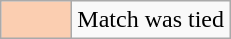<table class="wikitable">
<tr>
<td style="background:#fbceb1; width:40px; text-align:center;"></td>
<td>Match was tied</td>
</tr>
</table>
